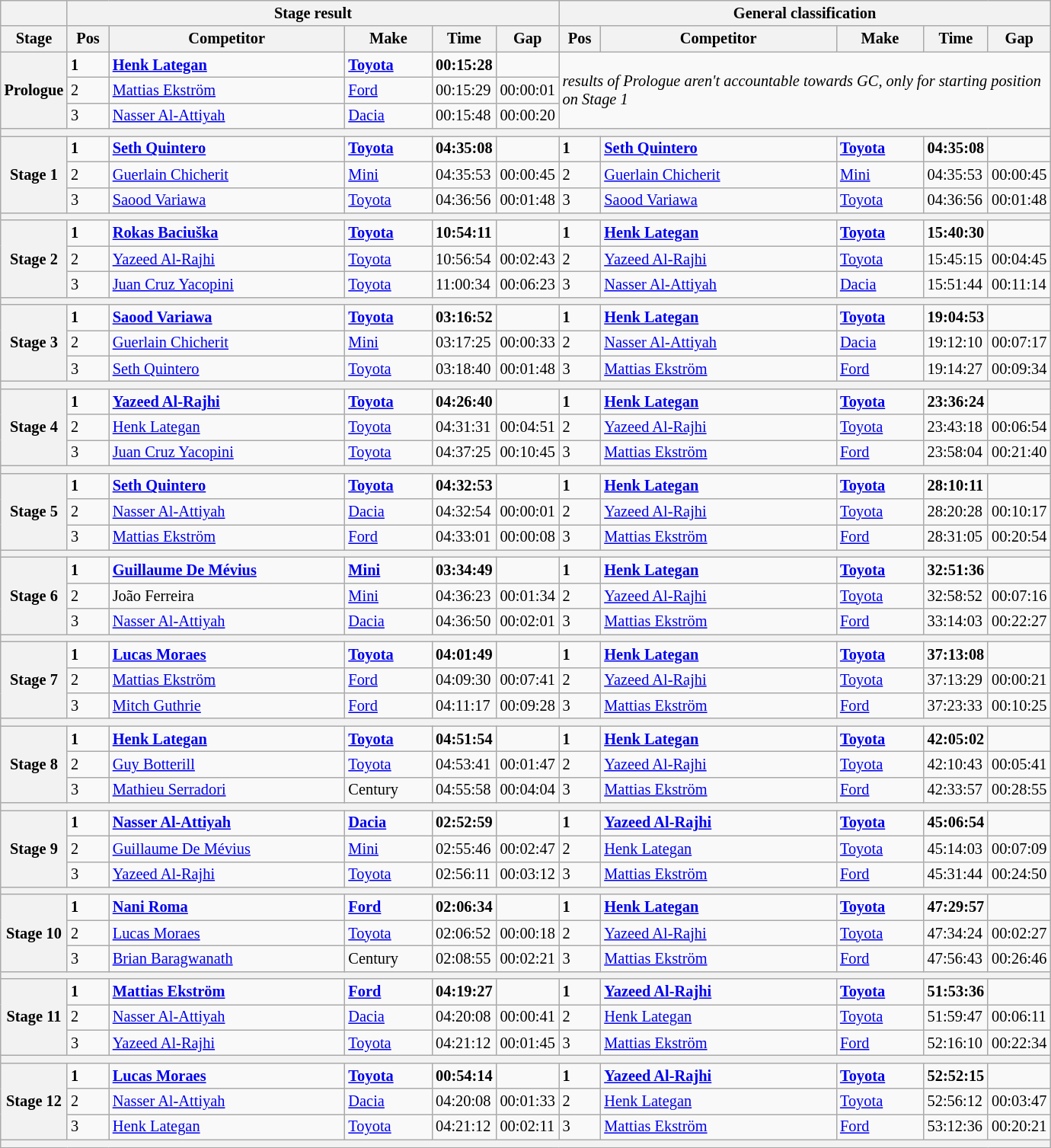<table class="wikitable" style="font-size:85%;">
<tr>
<th></th>
<th colspan=5>Stage result</th>
<th colspan=5>General classification</th>
</tr>
<tr>
<th width="40px">Stage</th>
<th width="30px">Pos</th>
<th width="200px">Competitor</th>
<th width="70px">Make</th>
<th width="40px">Time</th>
<th width="40px">Gap</th>
<th width="30px">Pos</th>
<th width="200px">Competitor</th>
<th width="70px">Make</th>
<th width="40px">Time</th>
<th width="40px">Gap</th>
</tr>
<tr>
<th rowspan=3>Prologue</th>
<td><strong>1</strong></td>
<td><strong> <a href='#'>Henk Lategan</a></strong></td>
<td><strong><a href='#'>Toyota</a></strong></td>
<td><strong>00:15:28</strong></td>
<td></td>
<td colspan=5 rowspan=3><em>results of Prologue aren't accountable towards GC, only for starting position on Stage 1</em></td>
</tr>
<tr>
<td>2</td>
<td> <a href='#'>Mattias Ekström</a></td>
<td><a href='#'>Ford</a></td>
<td>00:15:29</td>
<td>00:00:01</td>
</tr>
<tr>
<td>3</td>
<td> <a href='#'>Nasser Al-Attiyah</a></td>
<td><a href='#'>Dacia</a></td>
<td>00:15:48</td>
<td>00:00:20</td>
</tr>
<tr>
<th colspan=11></th>
</tr>
<tr>
<th rowspan=3>Stage 1</th>
<td><strong>1</strong></td>
<td><strong> <a href='#'>Seth Quintero</a></strong></td>
<td><strong><a href='#'>Toyota</a></strong></td>
<td><strong>04:35:08</strong></td>
<td></td>
<td><strong>1</strong></td>
<td><strong> <a href='#'>Seth Quintero</a></strong></td>
<td><strong><a href='#'>Toyota</a></strong></td>
<td><strong>04:35:08</strong></td>
<td></td>
</tr>
<tr>
<td>2</td>
<td> <a href='#'>Guerlain Chicherit</a></td>
<td><a href='#'>Mini</a></td>
<td>04:35:53</td>
<td>00:00:45</td>
<td>2</td>
<td> <a href='#'>Guerlain Chicherit</a></td>
<td><a href='#'>Mini</a></td>
<td>04:35:53</td>
<td>00:00:45</td>
</tr>
<tr>
<td>3</td>
<td> <a href='#'>Saood Variawa</a></td>
<td><a href='#'>Toyota</a></td>
<td>04:36:56</td>
<td>00:01:48</td>
<td>3</td>
<td> <a href='#'>Saood Variawa</a></td>
<td><a href='#'>Toyota</a></td>
<td>04:36:56</td>
<td>00:01:48</td>
</tr>
<tr>
<th colspan=11></th>
</tr>
<tr>
<th rowspan=3>Stage 2</th>
<td><strong>1</strong></td>
<td><strong> <a href='#'>Rokas Baciuška</a></strong></td>
<td><strong><a href='#'>Toyota</a></strong></td>
<td><strong>10:54:11</strong></td>
<td></td>
<td><strong>1</strong></td>
<td><strong> <a href='#'>Henk Lategan</a></strong></td>
<td><strong><a href='#'>Toyota</a></strong></td>
<td><strong>15:40:30</strong></td>
<td></td>
</tr>
<tr>
<td>2</td>
<td> <a href='#'>Yazeed Al-Rajhi</a></td>
<td><a href='#'>Toyota</a></td>
<td>10:56:54</td>
<td>00:02:43</td>
<td>2</td>
<td> <a href='#'>Yazeed Al-Rajhi</a></td>
<td><a href='#'>Toyota</a></td>
<td>15:45:15</td>
<td>00:04:45</td>
</tr>
<tr>
<td>3</td>
<td> <a href='#'>Juan Cruz Yacopini</a></td>
<td><a href='#'>Toyota</a></td>
<td>11:00:34</td>
<td>00:06:23</td>
<td>3</td>
<td> <a href='#'>Nasser Al-Attiyah</a></td>
<td><a href='#'>Dacia</a></td>
<td>15:51:44</td>
<td>00:11:14</td>
</tr>
<tr>
<th colspan=11></th>
</tr>
<tr>
<th rowspan="3">Stage 3</th>
<td><strong>1</strong></td>
<td><strong>  <a href='#'>Saood Variawa</a></strong></td>
<td><strong><a href='#'>Toyota</a></strong></td>
<td><strong>03:16:52</strong></td>
<td></td>
<td><strong>1</strong></td>
<td><strong> <a href='#'>Henk Lategan</a></strong></td>
<td><strong><a href='#'>Toyota</a></strong></td>
<td><strong>19:04:53</strong></td>
<td></td>
</tr>
<tr>
<td>2</td>
<td> <a href='#'>Guerlain Chicherit</a></td>
<td><a href='#'>Mini</a></td>
<td>03:17:25</td>
<td>00:00:33</td>
<td>2</td>
<td> <a href='#'>Nasser Al-Attiyah</a></td>
<td><a href='#'>Dacia</a></td>
<td>19:12:10</td>
<td>00:07:17</td>
</tr>
<tr>
<td>3</td>
<td> <a href='#'>Seth Quintero</a></td>
<td><a href='#'>Toyota</a></td>
<td>03:18:40</td>
<td>00:01:48</td>
<td>3</td>
<td> <a href='#'>Mattias Ekström</a></td>
<td><a href='#'>Ford</a></td>
<td>19:14:27</td>
<td>00:09:34</td>
</tr>
<tr>
<th colspan=11></th>
</tr>
<tr>
<th rowspan=3>Stage 4</th>
<td><strong>1</strong></td>
<td><strong> <a href='#'>Yazeed Al-Rajhi</a></strong></td>
<td><strong><a href='#'>Toyota</a></strong></td>
<td><strong>04:26:40</strong></td>
<td></td>
<td><strong>1</strong></td>
<td><strong> <a href='#'>Henk Lategan</a></strong></td>
<td><strong><a href='#'>Toyota</a></strong></td>
<td><strong>23:36:24</strong></td>
<td></td>
</tr>
<tr>
<td>2</td>
<td> <a href='#'>Henk Lategan</a></td>
<td><a href='#'>Toyota</a></td>
<td>04:31:31</td>
<td>00:04:51</td>
<td>2</td>
<td> <a href='#'>Yazeed Al-Rajhi</a></td>
<td><a href='#'>Toyota</a></td>
<td>23:43:18</td>
<td>00:06:54</td>
</tr>
<tr>
<td>3</td>
<td> <a href='#'>Juan Cruz Yacopini</a></td>
<td><a href='#'>Toyota</a></td>
<td>04:37:25</td>
<td>00:10:45</td>
<td>3</td>
<td> <a href='#'>Mattias Ekström</a></td>
<td><a href='#'>Ford</a></td>
<td>23:58:04</td>
<td>00:21:40</td>
</tr>
<tr>
<th colspan=11></th>
</tr>
<tr>
<th rowspan=3>Stage 5</th>
<td><strong>1</strong></td>
<td><strong> <a href='#'>Seth Quintero</a></strong></td>
<td><strong><a href='#'>Toyota</a></strong></td>
<td><strong>04:32:53</strong></td>
<td></td>
<td><strong>1</strong></td>
<td><strong> <a href='#'>Henk Lategan</a></strong></td>
<td><strong><a href='#'>Toyota</a></strong></td>
<td><strong>28:10:11</strong></td>
<td></td>
</tr>
<tr>
<td>2</td>
<td> <a href='#'>Nasser Al-Attiyah</a></td>
<td><a href='#'>Dacia</a></td>
<td>04:32:54</td>
<td>00:00:01</td>
<td>2</td>
<td> <a href='#'>Yazeed Al-Rajhi</a></td>
<td><a href='#'>Toyota</a></td>
<td>28:20:28</td>
<td>00:10:17</td>
</tr>
<tr>
<td>3</td>
<td> <a href='#'>Mattias Ekström</a></td>
<td><a href='#'>Ford</a></td>
<td>04:33:01</td>
<td>00:00:08</td>
<td>3</td>
<td> <a href='#'>Mattias Ekström</a></td>
<td><a href='#'>Ford</a></td>
<td>28:31:05</td>
<td>00:20:54</td>
</tr>
<tr>
<th colspan=11></th>
</tr>
<tr>
<th rowspan=3>Stage 6</th>
<td><strong>1</strong></td>
<td><strong> <a href='#'>Guillaume De Mévius</a></strong></td>
<td><strong><a href='#'>Mini</a></strong></td>
<td><strong>03:34:49</strong></td>
<td></td>
<td><strong>1</strong></td>
<td><strong> <a href='#'>Henk Lategan</a></strong></td>
<td><strong><a href='#'>Toyota</a></strong></td>
<td><strong>32:51:36</strong></td>
<td></td>
</tr>
<tr>
<td>2</td>
<td> João Ferreira</td>
<td><a href='#'>Mini</a></td>
<td>04:36:23</td>
<td>00:01:34</td>
<td>2</td>
<td> <a href='#'>Yazeed Al-Rajhi</a></td>
<td><a href='#'>Toyota</a></td>
<td>32:58:52</td>
<td>00:07:16</td>
</tr>
<tr>
<td>3</td>
<td> <a href='#'>Nasser Al-Attiyah</a></td>
<td><a href='#'>Dacia</a></td>
<td>04:36:50</td>
<td>00:02:01</td>
<td>3</td>
<td> <a href='#'>Mattias Ekström</a></td>
<td><a href='#'>Ford</a></td>
<td>33:14:03</td>
<td>00:22:27</td>
</tr>
<tr>
<th colspan=11></th>
</tr>
<tr>
<th rowspan=3>Stage 7</th>
<td><strong>1</strong></td>
<td><strong> <a href='#'>Lucas Moraes</a></strong></td>
<td><strong><a href='#'>Toyota</a></strong></td>
<td><strong>04:01:49</strong></td>
<td></td>
<td><strong>1</strong></td>
<td><strong> <a href='#'>Henk Lategan</a></strong></td>
<td><strong><a href='#'>Toyota</a></strong></td>
<td><strong>37:13:08</strong></td>
<td></td>
</tr>
<tr>
<td>2</td>
<td> <a href='#'>Mattias Ekström</a></td>
<td><a href='#'>Ford</a></td>
<td>04:09:30</td>
<td>00:07:41</td>
<td>2</td>
<td> <a href='#'>Yazeed Al-Rajhi</a></td>
<td><a href='#'>Toyota</a></td>
<td>37:13:29</td>
<td>00:00:21</td>
</tr>
<tr>
<td>3</td>
<td> <a href='#'>Mitch Guthrie</a></td>
<td><a href='#'>Ford</a></td>
<td>04:11:17</td>
<td>00:09:28</td>
<td>3</td>
<td> <a href='#'>Mattias Ekström</a></td>
<td><a href='#'>Ford</a></td>
<td>37:23:33</td>
<td>00:10:25</td>
</tr>
<tr>
<th colspan=11></th>
</tr>
<tr>
<th rowspan=3>Stage 8</th>
<td><strong>1</strong></td>
<td><strong> <a href='#'>Henk Lategan</a></strong></td>
<td><strong><a href='#'>Toyota</a></strong></td>
<td><strong>04:51:54</strong></td>
<td></td>
<td><strong>1</strong></td>
<td><strong> <a href='#'>Henk Lategan</a></strong></td>
<td><strong><a href='#'>Toyota</a></strong></td>
<td><strong>42:05:02</strong></td>
<td></td>
</tr>
<tr>
<td>2</td>
<td> <a href='#'>Guy Botterill</a></td>
<td><a href='#'>Toyota</a></td>
<td>04:53:41</td>
<td>00:01:47</td>
<td>2</td>
<td> <a href='#'>Yazeed Al-Rajhi</a></td>
<td><a href='#'>Toyota</a></td>
<td>42:10:43</td>
<td>00:05:41</td>
</tr>
<tr>
<td>3</td>
<td> <a href='#'>Mathieu Serradori</a></td>
<td>Century</td>
<td>04:55:58</td>
<td>00:04:04</td>
<td>3</td>
<td> <a href='#'>Mattias Ekström</a></td>
<td><a href='#'>Ford</a></td>
<td>42:33:57</td>
<td>00:28:55</td>
</tr>
<tr>
<th colspan=11></th>
</tr>
<tr>
<th rowspan=3>Stage 9</th>
<td><strong>1</strong></td>
<td><strong> <a href='#'>Nasser Al-Attiyah</a></strong></td>
<td><strong><a href='#'>Dacia</a></strong></td>
<td><strong>02:52:59</strong></td>
<td></td>
<td><strong>1</strong></td>
<td><strong> <a href='#'>Yazeed Al-Rajhi</a></strong></td>
<td><strong><a href='#'>Toyota</a></strong></td>
<td><strong>45:06:54</strong></td>
<td></td>
</tr>
<tr>
<td>2</td>
<td> <a href='#'>Guillaume De Mévius</a></td>
<td><a href='#'>Mini</a></td>
<td>02:55:46</td>
<td>00:02:47</td>
<td>2</td>
<td> <a href='#'>Henk Lategan</a></td>
<td><a href='#'>Toyota</a></td>
<td>45:14:03</td>
<td>00:07:09</td>
</tr>
<tr>
<td>3</td>
<td> <a href='#'>Yazeed Al-Rajhi</a></td>
<td><a href='#'>Toyota</a></td>
<td>02:56:11</td>
<td>00:03:12</td>
<td>3</td>
<td> <a href='#'>Mattias Ekström</a></td>
<td><a href='#'>Ford</a></td>
<td>45:31:44</td>
<td>00:24:50</td>
</tr>
<tr>
<th colspan=11></th>
</tr>
<tr>
<th rowspan=3>Stage 10</th>
<td><strong>1</strong></td>
<td><strong> <a href='#'>Nani Roma</a></strong></td>
<td><strong><a href='#'>Ford</a></strong></td>
<td><strong>02:06:34</strong></td>
<td></td>
<td><strong>1</strong></td>
<td><strong> <a href='#'>Henk Lategan</a></strong></td>
<td><strong><a href='#'>Toyota</a></strong></td>
<td><strong>47:29:57</strong></td>
<td></td>
</tr>
<tr>
<td>2</td>
<td> <a href='#'>Lucas Moraes</a></td>
<td><a href='#'>Toyota</a></td>
<td>02:06:52</td>
<td>00:00:18</td>
<td>2</td>
<td> <a href='#'>Yazeed Al-Rajhi</a></td>
<td><a href='#'>Toyota</a></td>
<td>47:34:24</td>
<td>00:02:27</td>
</tr>
<tr>
<td>3</td>
<td> <a href='#'>Brian Baragwanath</a></td>
<td>Century</td>
<td>02:08:55</td>
<td>00:02:21</td>
<td>3</td>
<td> <a href='#'>Mattias Ekström</a></td>
<td><a href='#'>Ford</a></td>
<td>47:56:43</td>
<td>00:26:46</td>
</tr>
<tr>
<th colspan=11></th>
</tr>
<tr>
<th rowspan=3>Stage 11</th>
<td><strong>1</strong></td>
<td><strong> <a href='#'>Mattias Ekström</a></strong></td>
<td><strong><a href='#'>Ford</a></strong></td>
<td><strong>04:19:27</strong></td>
<td></td>
<td><strong>1</strong></td>
<td><strong> <a href='#'>Yazeed Al-Rajhi</a></strong></td>
<td><strong><a href='#'>Toyota</a></strong></td>
<td><strong>51:53:36</strong></td>
<td></td>
</tr>
<tr>
<td>2</td>
<td> <a href='#'>Nasser Al-Attiyah</a></td>
<td><a href='#'>Dacia</a></td>
<td>04:20:08</td>
<td>00:00:41</td>
<td>2</td>
<td> <a href='#'>Henk Lategan</a></td>
<td><a href='#'>Toyota</a></td>
<td>51:59:47</td>
<td>00:06:11</td>
</tr>
<tr>
<td>3</td>
<td> <a href='#'>Yazeed Al-Rajhi</a></td>
<td><a href='#'>Toyota</a></td>
<td>04:21:12</td>
<td>00:01:45</td>
<td>3</td>
<td> <a href='#'>Mattias Ekström</a></td>
<td><a href='#'>Ford</a></td>
<td>52:16:10</td>
<td>00:22:34</td>
</tr>
<tr>
<th colspan=11></th>
</tr>
<tr>
<th rowspan="3">Stage 12</th>
<td><strong>1</strong></td>
<td><strong> <a href='#'>Lucas Moraes</a></strong></td>
<td><strong><a href='#'>Toyota</a></strong></td>
<td><strong>00:54:14</strong></td>
<td></td>
<td><strong>1</strong></td>
<td><strong> <a href='#'>Yazeed Al-Rajhi</a></strong></td>
<td><strong><a href='#'>Toyota</a></strong></td>
<td><strong>52:52:15</strong></td>
<td></td>
</tr>
<tr>
<td>2</td>
<td> <a href='#'>Nasser Al-Attiyah</a></td>
<td><a href='#'>Dacia</a></td>
<td>04:20:08</td>
<td>00:01:33</td>
<td>2</td>
<td> <a href='#'>Henk Lategan</a></td>
<td><a href='#'>Toyota</a></td>
<td>52:56:12</td>
<td>00:03:47</td>
</tr>
<tr>
<td>3</td>
<td> <a href='#'>Henk Lategan</a></td>
<td><a href='#'>Toyota</a></td>
<td>04:21:12</td>
<td>00:02:11</td>
<td>3</td>
<td> <a href='#'>Mattias Ekström</a></td>
<td><a href='#'>Ford</a></td>
<td>53:12:36</td>
<td>00:20:21</td>
</tr>
<tr>
<th colspan="11"></th>
</tr>
</table>
